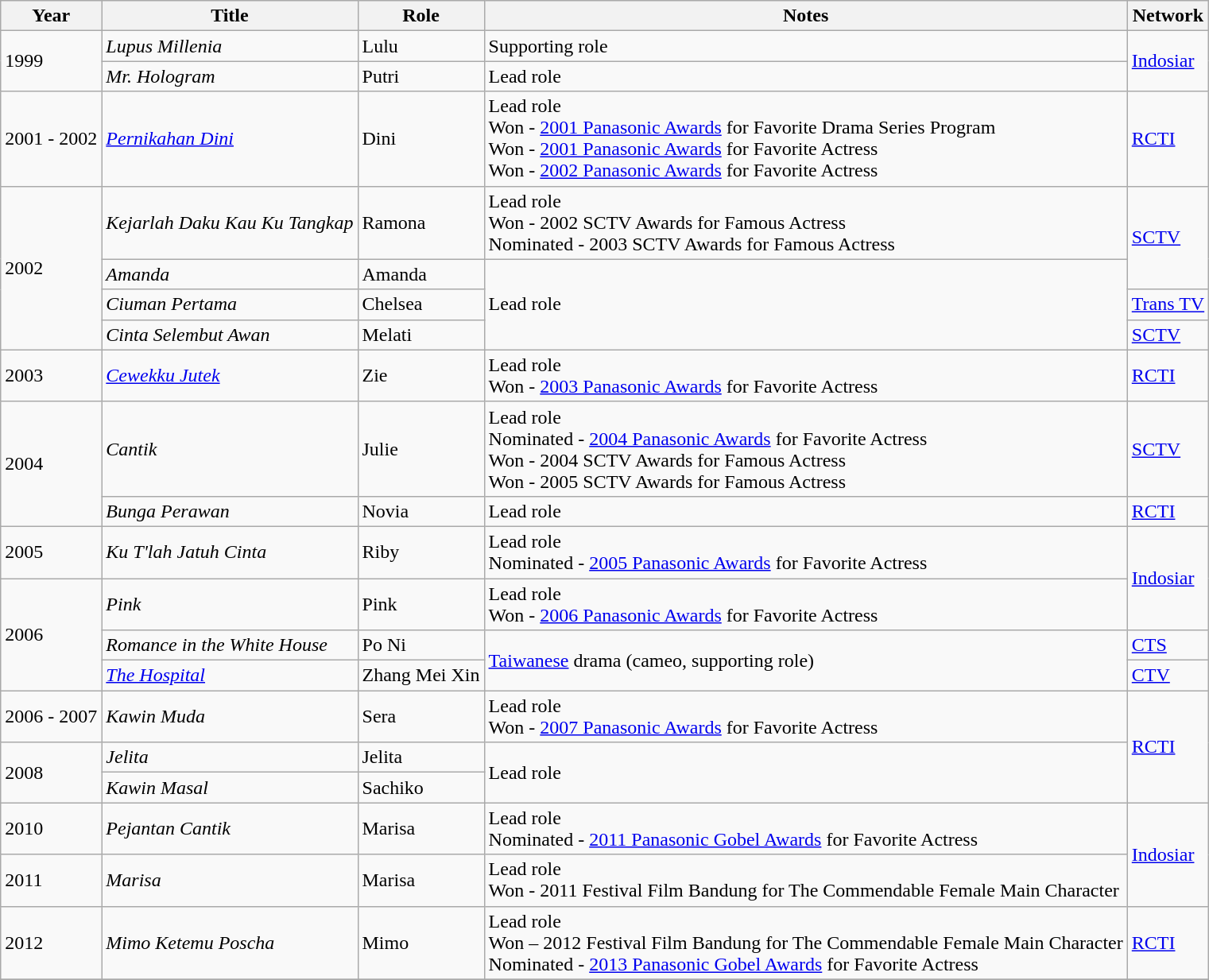<table class="wikitable">
<tr>
<th>Year</th>
<th>Title</th>
<th>Role</th>
<th>Notes</th>
<th>Network</th>
</tr>
<tr>
<td rowspan=2>1999</td>
<td><em>Lupus Millenia</em></td>
<td>Lulu</td>
<td>Supporting role</td>
<td rowspan=2><a href='#'>Indosiar</a></td>
</tr>
<tr>
<td><em>Mr. Hologram</em></td>
<td>Putri</td>
<td>Lead role</td>
</tr>
<tr>
<td>2001 - 2002</td>
<td><em><a href='#'>Pernikahan Dini</a></em></td>
<td>Dini</td>
<td>Lead role <br> Won - <a href='#'>2001 Panasonic Awards</a> for Favorite Drama Series Program<br>Won - <a href='#'>2001 Panasonic Awards</a> for Favorite Actress<br>Won - <a href='#'>2002 Panasonic Awards</a> for Favorite Actress</td>
<td><a href='#'>RCTI</a></td>
</tr>
<tr>
<td rowspan=4>2002</td>
<td><em>Kejarlah Daku Kau Ku Tangkap</em></td>
<td>Ramona</td>
<td>Lead role <br>Won - 2002 SCTV Awards for Famous Actress<br>Nominated - 2003 SCTV Awards for Famous Actress</td>
<td rowspan=2><a href='#'>SCTV</a></td>
</tr>
<tr>
<td><em>Amanda</em></td>
<td>Amanda</td>
<td rowspan=3>Lead role</td>
</tr>
<tr>
<td><em>Ciuman Pertama</em></td>
<td>Chelsea</td>
<td><a href='#'>Trans TV</a></td>
</tr>
<tr>
<td><em>Cinta Selembut Awan</em></td>
<td>Melati</td>
<td><a href='#'>SCTV</a></td>
</tr>
<tr>
<td>2003</td>
<td><em><a href='#'>Cewekku Jutek</a></em></td>
<td>Zie</td>
<td>Lead role <br> Won - <a href='#'>2003 Panasonic Awards</a> for Favorite Actress</td>
<td><a href='#'>RCTI</a></td>
</tr>
<tr>
<td rowspan=2>2004</td>
<td><em>Cantik</em></td>
<td>Julie</td>
<td>Lead role <br> Nominated - <a href='#'>2004 Panasonic Awards</a> for Favorite Actress<br>Won - 2004 SCTV Awards for Famous Actress<br>Won - 2005 SCTV Awards for Famous Actress</td>
<td><a href='#'>SCTV</a></td>
</tr>
<tr>
<td><em>Bunga Perawan</em></td>
<td>Novia</td>
<td>Lead role</td>
<td><a href='#'>RCTI</a></td>
</tr>
<tr>
<td>2005</td>
<td><em>Ku T'lah Jatuh Cinta</em></td>
<td>Riby</td>
<td>Lead role <br> Nominated - <a href='#'>2005 Panasonic Awards</a> for Favorite Actress</td>
<td rowspan=2><a href='#'>Indosiar</a></td>
</tr>
<tr>
<td rowspan=3>2006</td>
<td><em>Pink</em></td>
<td>Pink</td>
<td>Lead role <br> Won - <a href='#'>2006 Panasonic Awards</a> for Favorite Actress</td>
</tr>
<tr>
<td><em>Romance in the White House</em></td>
<td>Po Ni</td>
<td rowspan=2><a href='#'>Taiwanese</a> drama (cameo, supporting role)</td>
<td><a href='#'>CTS</a></td>
</tr>
<tr>
<td><em><a href='#'>The Hospital</a></em></td>
<td>Zhang Mei Xin</td>
<td><a href='#'>CTV</a></td>
</tr>
<tr>
<td>2006 - 2007</td>
<td><em>Kawin Muda</em></td>
<td>Sera</td>
<td>Lead role <br> Won - <a href='#'>2007 Panasonic Awards</a> for Favorite Actress</td>
<td rowspan=3><a href='#'>RCTI</a></td>
</tr>
<tr>
<td rowspan=2>2008</td>
<td><em>Jelita</em></td>
<td>Jelita</td>
<td rowspan=2>Lead role</td>
</tr>
<tr>
<td><em>Kawin Masal</em></td>
<td>Sachiko</td>
</tr>
<tr>
<td>2010</td>
<td><em>Pejantan Cantik</em></td>
<td>Marisa</td>
<td>Lead role <br> Nominated - <a href='#'>2011 Panasonic Gobel Awards</a> for Favorite Actress</td>
<td rowspan=2><a href='#'>Indosiar</a></td>
</tr>
<tr>
<td>2011</td>
<td><em>Marisa</em></td>
<td>Marisa</td>
<td>Lead role <br> Won - 2011 Festival Film Bandung for The Commendable Female Main Character</td>
</tr>
<tr>
<td>2012</td>
<td><em>Mimo Ketemu Poscha</em></td>
<td>Mimo</td>
<td>Lead role <br> Won – 2012 Festival Film Bandung for The Commendable Female Main Character<br>Nominated - <a href='#'>2013 Panasonic Gobel Awards</a> for Favorite Actress</td>
<td><a href='#'>RCTI</a></td>
</tr>
<tr>
</tr>
</table>
